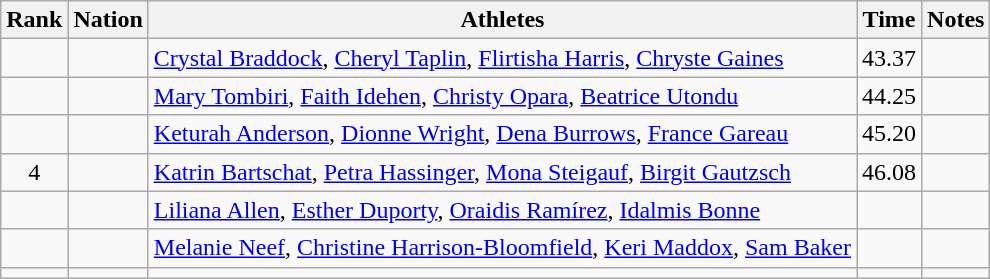<table class="wikitable sortable" style="text-align:center">
<tr>
<th>Rank</th>
<th>Nation</th>
<th>Athletes</th>
<th>Time</th>
<th>Notes</th>
</tr>
<tr>
<td></td>
<td align=left></td>
<td align=left><a href='#'>Crystal Braddock</a>, <a href='#'>Cheryl Taplin</a>, <a href='#'>Flirtisha Harris</a>, <a href='#'>Chryste Gaines</a></td>
<td>43.37</td>
<td></td>
</tr>
<tr>
<td></td>
<td align=left></td>
<td align=left><a href='#'>Mary Tombiri</a>, <a href='#'>Faith Idehen</a>, <a href='#'>Christy Opara</a>, <a href='#'>Beatrice Utondu</a></td>
<td>44.25</td>
<td></td>
</tr>
<tr>
<td></td>
<td align=left></td>
<td align=left><a href='#'>Keturah Anderson</a>, <a href='#'>Dionne Wright</a>, <a href='#'>Dena Burrows</a>, <a href='#'>France Gareau</a></td>
<td>45.20</td>
<td></td>
</tr>
<tr>
<td>4</td>
<td align=left></td>
<td align=left><a href='#'>Katrin Bartschat</a>, <a href='#'>Petra Hassinger</a>, <a href='#'>Mona Steigauf</a>, <a href='#'>Birgit Gautzsch</a></td>
<td>46.08</td>
<td></td>
</tr>
<tr>
<td></td>
<td align=left></td>
<td align=left><a href='#'>Liliana Allen</a>, <a href='#'>Esther Duporty</a>, <a href='#'>Oraidis Ramírez</a>, <a href='#'>Idalmis Bonne</a></td>
<td></td>
<td></td>
</tr>
<tr>
<td></td>
<td align=left></td>
<td align=left><a href='#'>Melanie Neef</a>, <a href='#'>Christine Harrison-Bloomfield</a>, <a href='#'>Keri Maddox</a>, <a href='#'>Sam Baker</a></td>
<td></td>
<td></td>
</tr>
<tr>
<td></td>
<td align=left></td>
<td align=left></td>
<td></td>
<td></td>
</tr>
</table>
